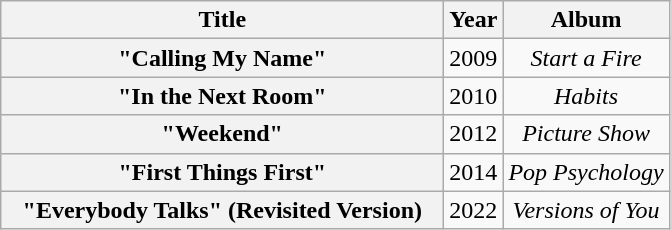<table class="wikitable plainrowheaders" style="text-align:center;" border="1">
<tr>
<th scope="col" style="width:18em;">Title</th>
<th scope="col">Year</th>
<th scope="col">Album</th>
</tr>
<tr>
<th scope="row">"Calling My Name"</th>
<td>2009</td>
<td><em>Start a Fire</em></td>
</tr>
<tr>
<th scope="row">"In the Next Room"</th>
<td>2010</td>
<td><em>Habits</em></td>
</tr>
<tr>
<th scope="row">"Weekend"</th>
<td>2012</td>
<td><em>Picture Show</em></td>
</tr>
<tr>
<th scope="row">"First Things First"</th>
<td>2014</td>
<td><em>Pop Psychology</em></td>
</tr>
<tr>
<th scope="row">"Everybody Talks" (Revisited Version)</th>
<td>2022</td>
<td><em>Versions of You</em></td>
</tr>
</table>
